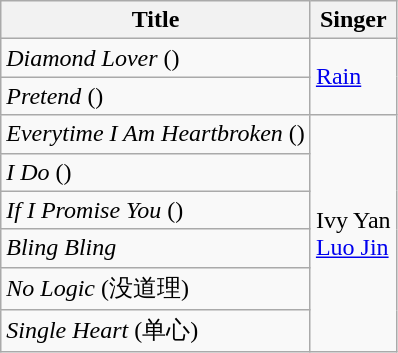<table class="wikitable">
<tr>
<th>Title</th>
<th>Singer</th>
</tr>
<tr>
<td><em>Diamond Lover</em> ()</td>
<td rowspan=2><a href='#'>Rain</a></td>
</tr>
<tr>
<td><em>Pretend</em> ()</td>
</tr>
<tr>
<td><em>Everytime I Am Heartbroken</em> ()</td>
<td rowspan=6>Ivy Yan<br><a href='#'>Luo Jin</a></td>
</tr>
<tr>
<td><em>I Do</em> ()</td>
</tr>
<tr>
<td><em>If I Promise You</em> ()</td>
</tr>
<tr>
<td><em>Bling Bling</em></td>
</tr>
<tr>
<td><em>No Logic</em> (没道理)</td>
</tr>
<tr>
<td><em>Single Heart</em> (单心)</td>
</tr>
</table>
